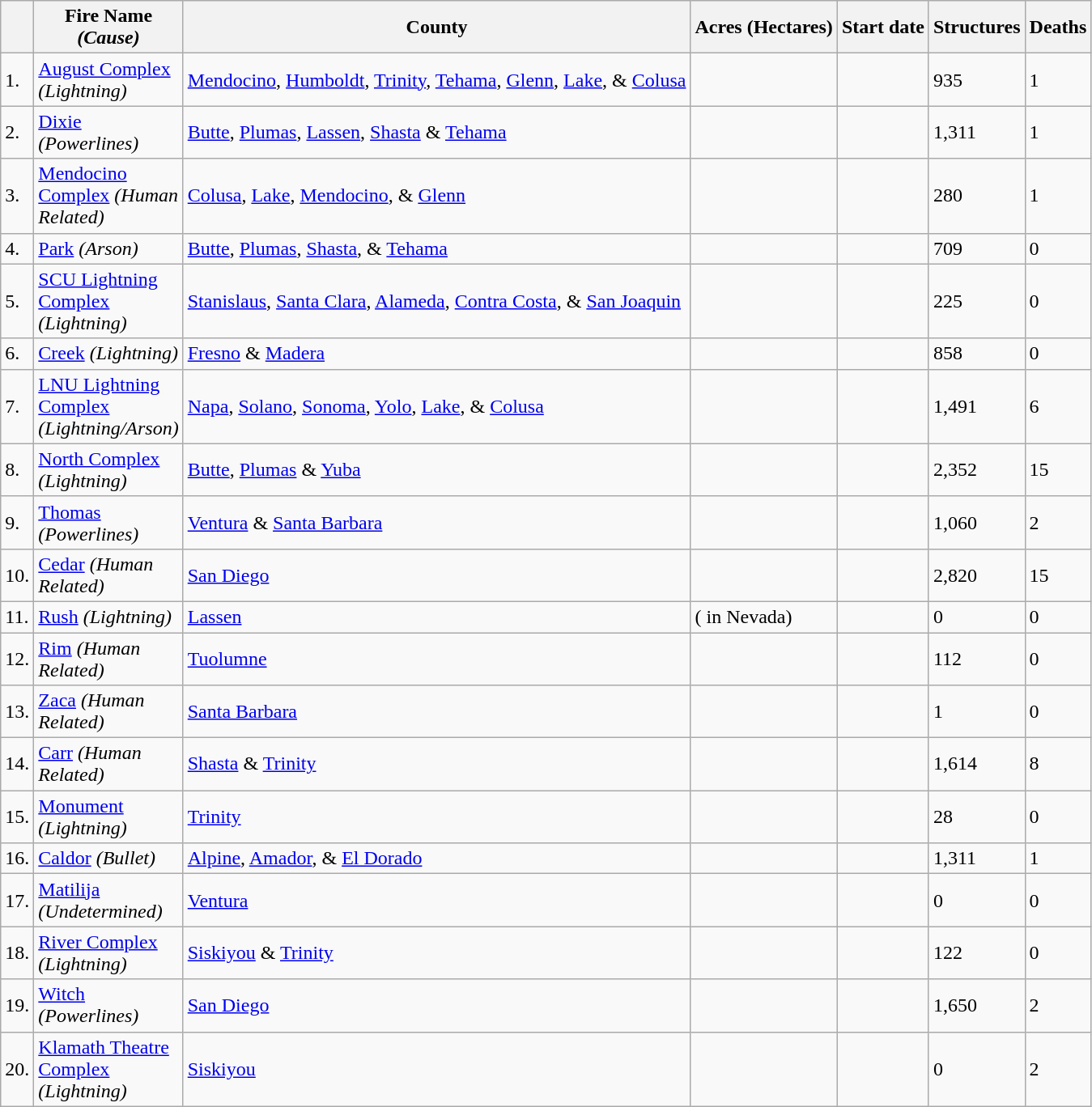<table class="wikitable sortable col1center col7right col8right">
<tr>
<th></th>
<th width="100">Fire Name <em>(Cause)</em></th>
<th>County</th>
<th>Acres (Hectares)</th>
<th>Start date</th>
<th data-sort-type=number>Structures</th>
<th data-sort-type=number>Deaths</th>
</tr>
<tr>
<td>1.</td>
<td><a href='#'>August Complex</a> <em>(Lightning)</em></td>
<td><a href='#'>Mendocino</a>, <a href='#'>Humboldt</a>, <a href='#'>Trinity</a>, <a href='#'>Tehama</a>, <a href='#'>Glenn</a>, <a href='#'>Lake</a>, & <a href='#'>Colusa</a></td>
<td><strong></strong></td>
<td></td>
<td>935</td>
<td>1</td>
</tr>
<tr>
<td>2.</td>
<td><a href='#'>Dixie</a> <em>(Powerlines)</em></td>
<td><a href='#'>Butte</a>, <a href='#'>Plumas</a>, <a href='#'>Lassen</a>, <a href='#'>Shasta</a> & <a href='#'>Tehama</a></td>
<td><strong></strong></td>
<td></td>
<td>1,311</td>
<td>1</td>
</tr>
<tr>
<td>3.</td>
<td><a href='#'>Mendocino Complex</a> <em>(Human Related)</em></td>
<td><a href='#'>Colusa</a>, <a href='#'>Lake</a>, <a href='#'>Mendocino</a>, & <a href='#'>Glenn</a></td>
<td><strong></strong></td>
<td></td>
<td>280</td>
<td>1</td>
</tr>
<tr>
<td>4.</td>
<td><a href='#'>Park</a> <em>(Arson)</em></td>
<td><a href='#'>Butte</a>, <a href='#'>Plumas</a>, <a href='#'>Shasta</a>, & <a href='#'>Tehama</a></td>
<td><strong></strong></td>
<td></td>
<td>709</td>
<td>0</td>
</tr>
<tr>
<td>5.</td>
<td><a href='#'>SCU Lightning Complex</a> <em>(Lightning)</em></td>
<td><a href='#'>Stanislaus</a>, <a href='#'>Santa Clara</a>, <a href='#'>Alameda</a>, <a href='#'>Contra Costa</a>, & <a href='#'>San Joaquin</a></td>
<td><strong></strong></td>
<td></td>
<td>225</td>
<td>0</td>
</tr>
<tr>
<td>6.</td>
<td><a href='#'>Creek</a> <em>(Lightning)</em></td>
<td><a href='#'>Fresno</a> & <a href='#'>Madera</a></td>
<td><strong></strong></td>
<td></td>
<td>858</td>
<td>0</td>
</tr>
<tr>
<td>7.</td>
<td><a href='#'>LNU Lightning Complex</a> <em>(Lightning/Arson)</em></td>
<td><a href='#'>Napa</a>, <a href='#'>Solano</a>, <a href='#'>Sonoma</a>, <a href='#'>Yolo</a>, <a href='#'>Lake</a>, & <a href='#'>Colusa</a></td>
<td><strong></strong></td>
<td></td>
<td>1,491</td>
<td>6</td>
</tr>
<tr>
<td>8.</td>
<td><a href='#'>North Complex</a> <em>(Lightning)</em></td>
<td><a href='#'>Butte</a>, <a href='#'>Plumas</a> & <a href='#'>Yuba</a></td>
<td><strong></strong></td>
<td></td>
<td>2,352</td>
<td>15</td>
</tr>
<tr>
<td>9.</td>
<td><a href='#'>Thomas</a> <em>(Powerlines)</em></td>
<td><a href='#'>Ventura</a> & <a href='#'>Santa Barbara</a></td>
<td><strong></strong></td>
<td></td>
<td>1,060</td>
<td>2</td>
</tr>
<tr>
<td>10.</td>
<td><a href='#'>Cedar</a> <em>(Human Related)</em></td>
<td><a href='#'>San Diego</a></td>
<td><strong></strong></td>
<td></td>
<td>2,820</td>
<td>15</td>
</tr>
<tr>
<td>11.</td>
<td><a href='#'>Rush</a> <em>(Lightning)</em></td>
<td><a href='#'>Lassen</a></td>
<td><strong></strong> ( in Nevada)</td>
<td></td>
<td>0</td>
<td>0</td>
</tr>
<tr>
<td>12.</td>
<td><a href='#'>Rim</a> <em>(Human Related)</em></td>
<td><a href='#'>Tuolumne</a></td>
<td><strong></strong></td>
<td></td>
<td>112</td>
<td>0</td>
</tr>
<tr>
<td>13.</td>
<td><a href='#'>Zaca</a> <em>(Human Related)</em></td>
<td><a href='#'>Santa Barbara</a></td>
<td><strong></strong></td>
<td></td>
<td>1</td>
<td>0</td>
</tr>
<tr>
<td>14.</td>
<td><a href='#'>Carr</a> <em>(Human Related)</em></td>
<td><a href='#'>Shasta</a> & <a href='#'>Trinity</a></td>
<td><strong></strong></td>
<td></td>
<td>1,614</td>
<td>8</td>
</tr>
<tr>
<td>15.</td>
<td><a href='#'>Monument</a> <em>(Lightning)</em></td>
<td><a href='#'>Trinity</a></td>
<td><strong></strong></td>
<td></td>
<td>28</td>
<td>0</td>
</tr>
<tr>
<td>16.</td>
<td><a href='#'>Caldor</a> <em>(Bullet)</em></td>
<td><a href='#'>Alpine</a>, <a href='#'>Amador</a>, & <a href='#'>El Dorado</a></td>
<td><strong></strong></td>
<td></td>
<td>1,311</td>
<td>1</td>
</tr>
<tr>
<td>17.</td>
<td><a href='#'>Matilija</a> <em>(Undetermined)</em></td>
<td><a href='#'>Ventura</a></td>
<td><strong></strong></td>
<td></td>
<td>0</td>
<td>0</td>
</tr>
<tr>
<td>18.</td>
<td><a href='#'>River Complex</a> <em>(Lightning)</em></td>
<td><a href='#'>Siskiyou</a> & <a href='#'>Trinity</a></td>
<td><strong></strong></td>
<td></td>
<td>122</td>
<td>0</td>
</tr>
<tr>
<td>19.</td>
<td><a href='#'>Witch</a> <em>(Powerlines)</em></td>
<td><a href='#'>San Diego</a></td>
<td><strong></strong></td>
<td></td>
<td>1,650</td>
<td>2</td>
</tr>
<tr>
<td>20.</td>
<td><a href='#'>Klamath Theatre Complex</a> <em>(Lightning)</em></td>
<td><a href='#'>Siskiyou</a></td>
<td><strong></strong></td>
<td></td>
<td>0</td>
<td>2</td>
</tr>
</table>
